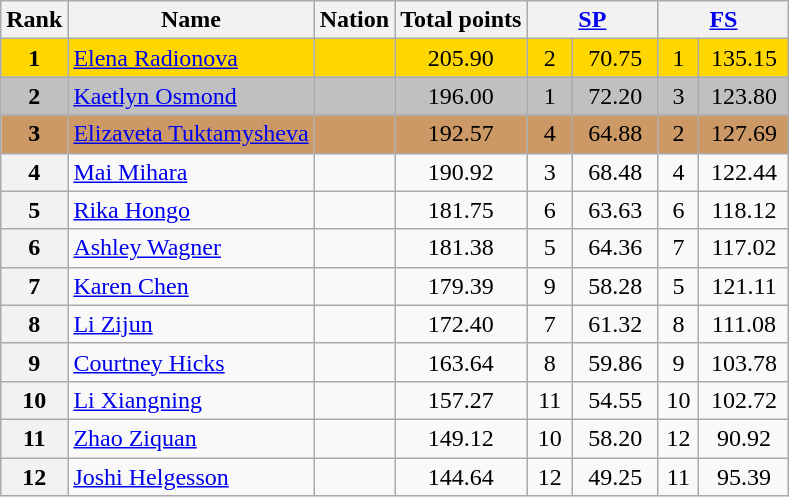<table class="wikitable sortable">
<tr>
<th>Rank</th>
<th>Name</th>
<th>Nation</th>
<th>Total points</th>
<th colspan="2" width="80px"><a href='#'>SP</a></th>
<th colspan="2" width="80px"><a href='#'>FS</a></th>
</tr>
<tr bgcolor="gold">
<td align="center"><strong>1</strong></td>
<td><a href='#'>Elena Radionova</a></td>
<td></td>
<td align="center">205.90</td>
<td align="center">2</td>
<td align="center">70.75</td>
<td align="center">1</td>
<td align="center">135.15</td>
</tr>
<tr bgcolor="silver">
<td align="center"><strong>2</strong></td>
<td><a href='#'>Kaetlyn Osmond</a></td>
<td></td>
<td align="center">196.00</td>
<td align="center">1</td>
<td align="center">72.20</td>
<td align="center">3</td>
<td align="center">123.80</td>
</tr>
<tr bgcolor="cc9966">
<td align="center"><strong>3</strong></td>
<td><a href='#'>Elizaveta Tuktamysheva</a></td>
<td></td>
<td align="center">192.57</td>
<td align="center">4</td>
<td align="center">64.88</td>
<td align="center">2</td>
<td align="center">127.69</td>
</tr>
<tr>
<th>4</th>
<td><a href='#'>Mai Mihara</a></td>
<td></td>
<td align="center">190.92</td>
<td align="center">3</td>
<td align="center">68.48</td>
<td align="center">4</td>
<td align="center">122.44</td>
</tr>
<tr>
<th>5</th>
<td><a href='#'>Rika Hongo</a></td>
<td></td>
<td align="center">181.75</td>
<td align="center">6</td>
<td align="center">63.63</td>
<td align="center">6</td>
<td align="center">118.12</td>
</tr>
<tr>
<th>6</th>
<td><a href='#'>Ashley Wagner</a></td>
<td></td>
<td align="center">181.38</td>
<td align="center">5</td>
<td align="center">64.36</td>
<td align="center">7</td>
<td align="center">117.02</td>
</tr>
<tr>
<th>7</th>
<td><a href='#'>Karen Chen</a></td>
<td></td>
<td align="center">179.39</td>
<td align="center">9</td>
<td align="center">58.28</td>
<td align="center">5</td>
<td align="center">121.11</td>
</tr>
<tr>
<th>8</th>
<td><a href='#'>Li Zijun</a></td>
<td></td>
<td align="center">172.40</td>
<td align="center">7</td>
<td align="center">61.32</td>
<td align="center">8</td>
<td align="center">111.08</td>
</tr>
<tr>
<th>9</th>
<td><a href='#'>Courtney Hicks</a></td>
<td></td>
<td align="center">163.64</td>
<td align="center">8</td>
<td align="center">59.86</td>
<td align="center">9</td>
<td align="center">103.78</td>
</tr>
<tr>
<th>10</th>
<td><a href='#'>Li Xiangning</a></td>
<td></td>
<td align="center">157.27</td>
<td align="center">11</td>
<td align="center">54.55</td>
<td align="center">10</td>
<td align="center">102.72</td>
</tr>
<tr>
<th>11</th>
<td><a href='#'>Zhao Ziquan</a></td>
<td></td>
<td align="center">149.12</td>
<td align="center">10</td>
<td align="center">58.20</td>
<td align="center">12</td>
<td align="center">90.92</td>
</tr>
<tr>
<th>12</th>
<td><a href='#'>Joshi Helgesson</a></td>
<td></td>
<td align="center">144.64</td>
<td align="center">12</td>
<td align="center">49.25</td>
<td align="center">11</td>
<td align="center">95.39</td>
</tr>
</table>
